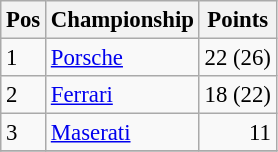<table class="wikitable" style="font-size: 95%;">
<tr>
<th>Pos</th>
<th>Championship</th>
<th>Points</th>
</tr>
<tr>
<td>1</td>
<td> <a href='#'>Porsche</a></td>
<td align="right">22 (26)</td>
</tr>
<tr>
<td>2</td>
<td> <a href='#'>Ferrari</a></td>
<td align="right">18 (22)</td>
</tr>
<tr>
<td>3</td>
<td> <a href='#'>Maserati</a></td>
<td align="right">11</td>
</tr>
<tr>
</tr>
</table>
